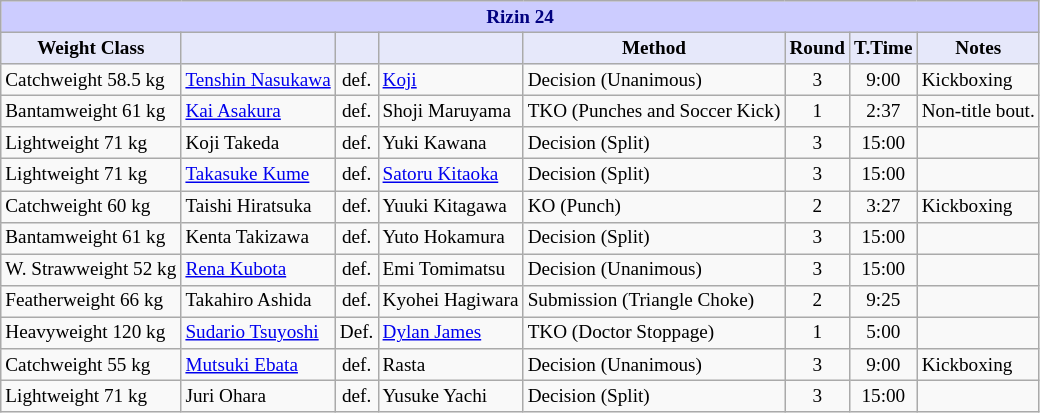<table class="wikitable" style="font-size: 80%;">
<tr>
<th colspan="8" style="background-color: #ccf; color: #000080; text-align: center;"><strong>Rizin 24</strong></th>
</tr>
<tr>
<th colspan="1" style="background-color: #E6E8FA; color: #000000; text-align: center;">Weight Class</th>
<th colspan="1" style="background-color: #E6E8FA; color: #000000; text-align: center;"></th>
<th colspan="1" style="background-color: #E6E8FA; color: #000000; text-align: center;"></th>
<th colspan="1" style="background-color: #E6E8FA; color: #000000; text-align: center;"></th>
<th colspan="1" style="background-color: #E6E8FA; color: #000000; text-align: center;">Method</th>
<th colspan="1" style="background-color: #E6E8FA; color: #000000; text-align: center;">Round</th>
<th colspan="1" style="background-color: #E6E8FA; color: #000000; text-align: center;">T.Time</th>
<th colspan="1" style="background-color: #E6E8FA; color: #000000; text-align: center;">Notes</th>
</tr>
<tr>
<td>Catchweight 58.5 kg</td>
<td> <a href='#'>Tenshin Nasukawa</a></td>
<td align=center>def.</td>
<td> <a href='#'>Koji</a></td>
<td>Decision (Unanimous)</td>
<td align=center>3</td>
<td align=center>9:00</td>
<td>Kickboxing</td>
</tr>
<tr>
<td>Bantamweight 61 kg</td>
<td> <a href='#'>Kai Asakura</a></td>
<td align=center>def.</td>
<td> Shoji Maruyama</td>
<td>TKO (Punches and Soccer Kick)</td>
<td align=center>1</td>
<td align=center>2:37</td>
<td>Non-title bout.</td>
</tr>
<tr>
<td>Lightweight 71 kg</td>
<td> Koji Takeda</td>
<td align=center>def.</td>
<td> Yuki Kawana</td>
<td>Decision (Split)</td>
<td align=center>3</td>
<td align=center>15:00</td>
<td></td>
</tr>
<tr>
<td>Lightweight 71 kg</td>
<td> <a href='#'>Takasuke Kume</a></td>
<td align=center>def.</td>
<td> <a href='#'>Satoru Kitaoka</a></td>
<td>Decision (Split)</td>
<td align=center>3</td>
<td align=center>15:00</td>
<td></td>
</tr>
<tr>
<td>Catchweight 60 kg</td>
<td> Taishi Hiratsuka</td>
<td align=center>def.</td>
<td> Yuuki Kitagawa</td>
<td>KO (Punch)</td>
<td align=center>2</td>
<td align=center>3:27</td>
<td>Kickboxing</td>
</tr>
<tr>
<td>Bantamweight 61 kg</td>
<td> Kenta Takizawa</td>
<td align=center>def.</td>
<td> Yuto Hokamura</td>
<td>Decision (Split)</td>
<td align=center>3</td>
<td align=center>15:00</td>
<td></td>
</tr>
<tr>
<td>W. Strawweight 52 kg</td>
<td> <a href='#'>Rena Kubota</a></td>
<td align=center>def.</td>
<td> Emi Tomimatsu</td>
<td>Decision (Unanimous)</td>
<td align=center>3</td>
<td align=center>15:00</td>
<td></td>
</tr>
<tr>
<td>Featherweight 66 kg</td>
<td> Takahiro Ashida</td>
<td align=center>def.</td>
<td> Kyohei Hagiwara</td>
<td>Submission (Triangle Choke)</td>
<td align=center>2</td>
<td align=center>9:25</td>
<td></td>
</tr>
<tr>
<td>Heavyweight 120 kg</td>
<td> <a href='#'>Sudario Tsuyoshi</a></td>
<td align=center>Def.</td>
<td> <a href='#'>Dylan James</a></td>
<td>TKO (Doctor Stoppage)</td>
<td align=center>1</td>
<td align=center>5:00</td>
<td></td>
</tr>
<tr>
<td>Catchweight 55 kg</td>
<td> <a href='#'>Mutsuki Ebata</a></td>
<td align=center>def.</td>
<td> Rasta</td>
<td>Decision (Unanimous)</td>
<td align=center>3</td>
<td align=center>9:00</td>
<td>Kickboxing</td>
</tr>
<tr>
<td>Lightweight 71 kg</td>
<td> Juri Ohara</td>
<td align=center>def.</td>
<td> Yusuke Yachi</td>
<td>Decision (Split)</td>
<td align=center>3</td>
<td align=center>15:00</td>
<td></td>
</tr>
</table>
